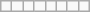<table class="wikitable">
<tr>
<td></td>
<td></td>
<td></td>
<td></td>
<td></td>
<td></td>
<td></td>
<td></td>
</tr>
</table>
